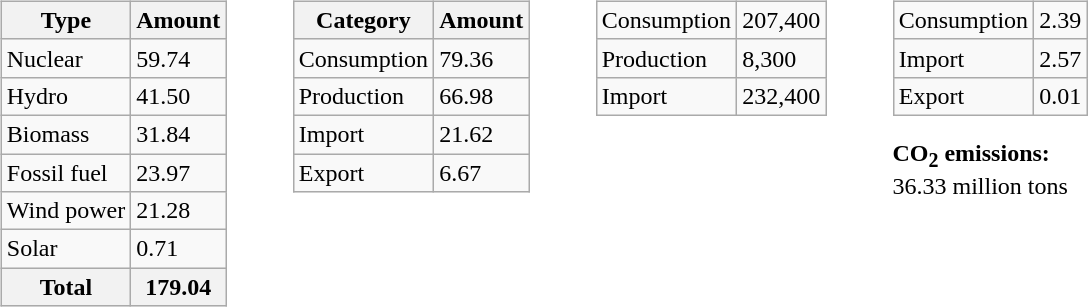<table>
<tr>
<td><br><table class=wikitable>
<tr>
<th>Type</th>
<th>Amount</th>
</tr>
<tr>
<td>Nuclear</td>
<td>59.74</td>
</tr>
<tr>
<td>Hydro</td>
<td>41.50</td>
</tr>
<tr>
<td>Biomass</td>
<td>31.84</td>
</tr>
<tr>
<td>Fossil fuel</td>
<td>23.97</td>
</tr>
<tr>
<td>Wind power</td>
<td>21.28</td>
</tr>
<tr>
<td>Solar</td>
<td>0.71</td>
</tr>
<tr>
<th>Total</th>
<th>179.04</th>
</tr>
</table>
</td>
<td width=15em>     </td>
<td valign=top><br><table class=wikitable>
<tr>
<th>Category</th>
<th>Amount</th>
</tr>
<tr>
<td>Consumption</td>
<td>79.36</td>
</tr>
<tr>
<td>Production</td>
<td>66.98</td>
</tr>
<tr>
<td>Import</td>
<td>21.62</td>
</tr>
<tr>
<td>Export</td>
<td>6.67</td>
</tr>
</table>
</td>
<td width=15em>     </td>
<td valign=top><br><table class=wikitable>
<tr>
<td>Consumption</td>
<td>207,400</td>
</tr>
<tr>
<td>Production</td>
<td>8,300</td>
</tr>
<tr>
<td>Import</td>
<td>232,400</td>
</tr>
</table>
</td>
<td width=15em>     </td>
<td valign=top><br><table class=wikitable>
<tr>
<td>Consumption</td>
<td>2.39</td>
</tr>
<tr>
<td>Import</td>
<td>2.57</td>
</tr>
<tr>
<td>Export</td>
<td>0.01</td>
</tr>
</table>
<strong>CO<sub>2</sub> emissions:</strong><br>36.33 million tons</td>
</tr>
</table>
